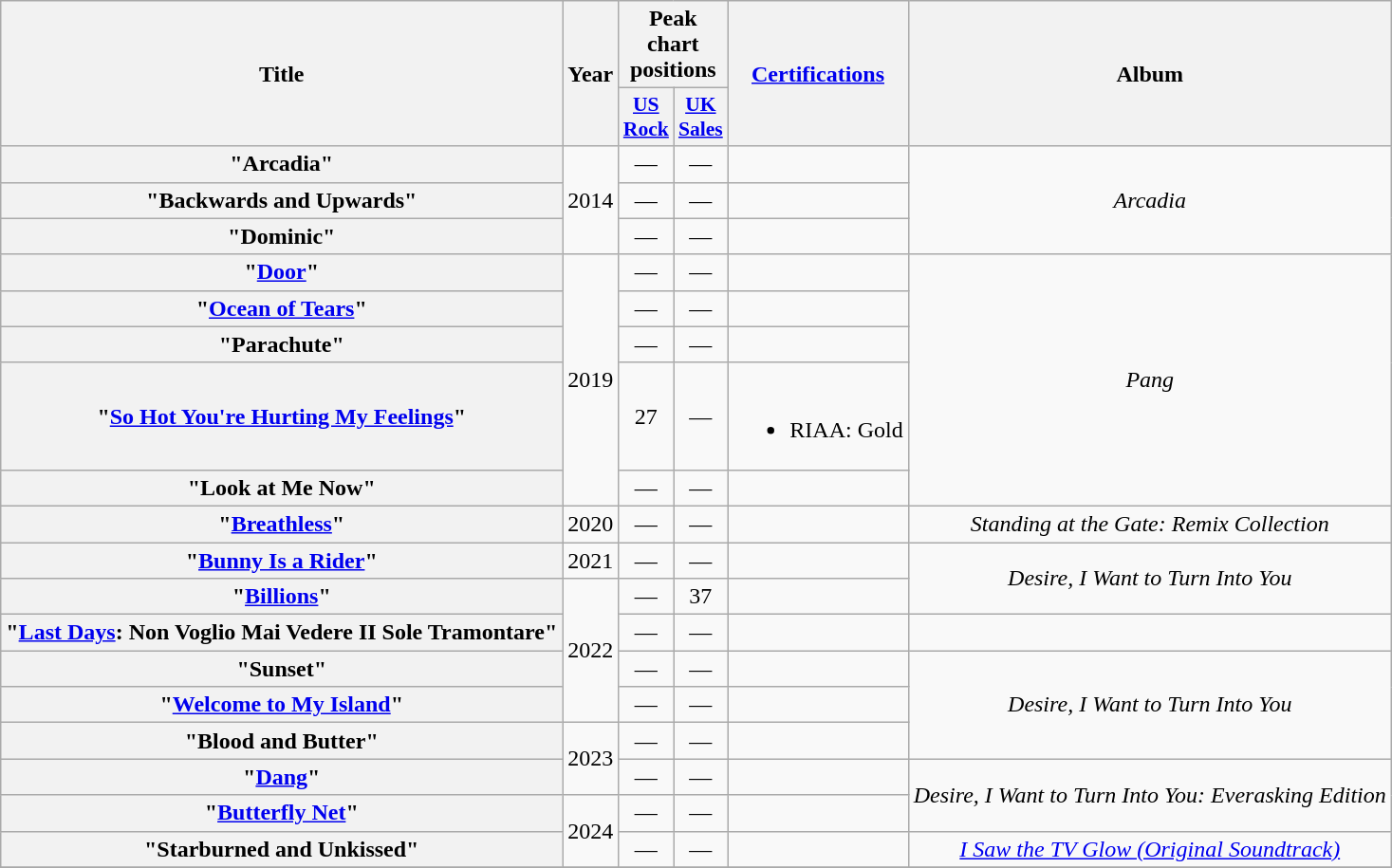<table class="wikitable plainrowheaders" style="text-align:center;">
<tr>
<th scope="col" rowspan="2">Title</th>
<th scope="col" rowspan="2">Year</th>
<th scope="col" colspan="2">Peak chart positions</th>
<th rowspan="2"><a href='#'>Certifications</a></th>
<th rowspan="2" scope="col">Album</th>
</tr>
<tr>
<th scope="col" style="width:2em;font-size:90%;"><a href='#'>US<br>Rock</a><br></th>
<th scope="col" style="width:2em;font-size:90%;"><a href='#'>UK<br>Sales</a><br></th>
</tr>
<tr>
<th scope="row">"Arcadia"</th>
<td rowspan="3">2014</td>
<td>―</td>
<td>―</td>
<td></td>
<td rowspan="3"><em>Arcadia</em></td>
</tr>
<tr>
<th scope="row">"Backwards and Upwards"</th>
<td>―</td>
<td>―</td>
<td></td>
</tr>
<tr>
<th scope="row">"Dominic"</th>
<td>―</td>
<td>―</td>
<td></td>
</tr>
<tr>
<th scope="row">"<a href='#'>Door</a>"</th>
<td rowspan="5">2019</td>
<td>―</td>
<td>―</td>
<td></td>
<td rowspan="5"><em>Pang</em></td>
</tr>
<tr>
<th scope="row">"<a href='#'>Ocean of Tears</a>"</th>
<td>―</td>
<td>―</td>
<td></td>
</tr>
<tr>
<th scope="row">"Parachute"</th>
<td>―</td>
<td>―</td>
<td></td>
</tr>
<tr>
<th scope="row">"<a href='#'>So Hot You're Hurting My Feelings</a>"</th>
<td>27</td>
<td>―</td>
<td><br><ul><li>RIAA: Gold</li></ul></td>
</tr>
<tr>
<th scope="row">"Look at Me Now"</th>
<td>―</td>
<td>―</td>
<td></td>
</tr>
<tr>
<th scope="row">"<a href='#'>Breathless</a>"</th>
<td>2020</td>
<td>―</td>
<td>―</td>
<td></td>
<td><em>Standing at the Gate: Remix Collection</em></td>
</tr>
<tr>
<th scope="row">"<a href='#'>Bunny Is a Rider</a>"</th>
<td>2021</td>
<td>―</td>
<td>―</td>
<td></td>
<td rowspan="2"><em>Desire, I Want to Turn Into You</em></td>
</tr>
<tr>
<th scope="row">"<a href='#'>Billions</a>"</th>
<td rowspan="4">2022</td>
<td>―</td>
<td>37</td>
<td></td>
</tr>
<tr>
<th scope="row">"<a href='#'>Last Days</a>: Non Voglio Mai Vedere II Sole Tramontare"<br></th>
<td>―</td>
<td>―</td>
<td></td>
<td></td>
</tr>
<tr>
<th scope="row">"Sunset"</th>
<td>―</td>
<td>―</td>
<td></td>
<td rowspan="3"><em>Desire, I Want to Turn Into You</em></td>
</tr>
<tr>
<th scope="row">"<a href='#'>Welcome to My Island</a>"</th>
<td>―</td>
<td>―</td>
<td></td>
</tr>
<tr>
<th scope="row">"Blood and Butter"</th>
<td rowspan="2">2023</td>
<td>―</td>
<td>―</td>
<td></td>
</tr>
<tr>
<th scope="row">"<a href='#'>Dang</a>"</th>
<td>—</td>
<td>—</td>
<td></td>
<td rowspan="2"><em>Desire, I Want to Turn Into You: Everasking Edition</em></td>
</tr>
<tr>
<th scope="row">"<a href='#'>Butterfly Net</a>"<br></th>
<td rowspan="2">2024</td>
<td>—</td>
<td>—</td>
<td></td>
</tr>
<tr>
<th scope="row">"Starburned and Unkissed"</th>
<td>—</td>
<td>—</td>
<td></td>
<td><em><a href='#'>I Saw the TV Glow (Original Soundtrack)</a></em></td>
</tr>
<tr>
</tr>
</table>
